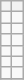<table class="wikitable">
<tr>
<th></th>
<th></th>
</tr>
<tr>
<td></td>
<td></td>
</tr>
<tr>
<td></td>
<td></td>
</tr>
<tr>
<td></td>
<td></td>
</tr>
<tr>
<td></td>
<td></td>
</tr>
<tr>
<td></td>
<td></td>
</tr>
<tr>
<td></td>
<td></td>
</tr>
<tr>
</tr>
</table>
